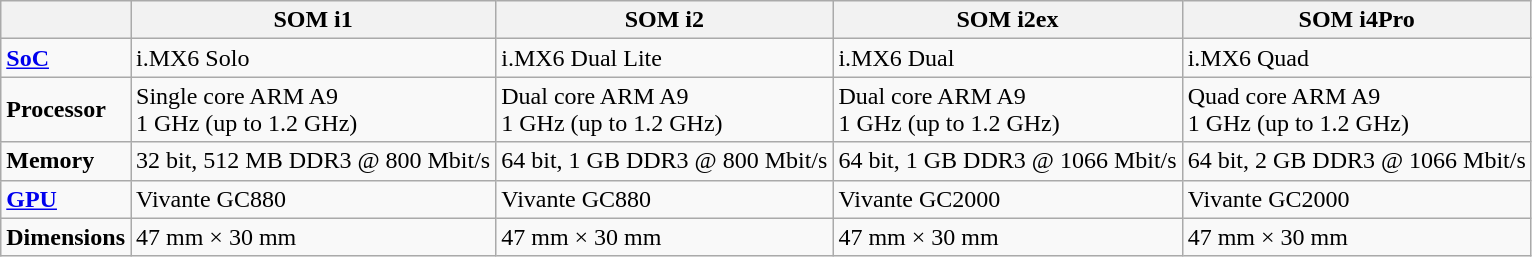<table class="wikitable">
<tr>
<th></th>
<th>SOM i1</th>
<th>SOM i2</th>
<th>SOM i2ex</th>
<th>SOM i4Pro</th>
</tr>
<tr>
<td><strong><a href='#'>SoC</a></strong></td>
<td>i.MX6 Solo</td>
<td>i.MX6 Dual Lite</td>
<td>i.MX6 Dual</td>
<td>i.MX6 Quad</td>
</tr>
<tr>
<td><strong>Processor</strong></td>
<td>Single core ARM A9<br>1 GHz (up to 1.2 GHz)</td>
<td>Dual core ARM A9<br>1 GHz (up to 1.2 GHz)</td>
<td>Dual core ARM A9<br>1 GHz (up to 1.2 GHz)</td>
<td>Quad core ARM A9<br>1 GHz (up to 1.2 GHz)</td>
</tr>
<tr>
<td><strong>Memory</strong></td>
<td>32 bit, 512 MB DDR3 @ 800 Mbit/s</td>
<td>64 bit, 1 GB DDR3 @ 800 Mbit/s</td>
<td>64 bit, 1 GB DDR3 @ 1066 Mbit/s</td>
<td>64 bit, 2 GB DDR3 @ 1066 Mbit/s</td>
</tr>
<tr>
<td><strong><a href='#'>GPU</a></strong></td>
<td>Vivante GC880</td>
<td>Vivante GC880</td>
<td>Vivante GC2000</td>
<td>Vivante GC2000</td>
</tr>
<tr>
<td><strong>Dimensions</strong></td>
<td>47 mm × 30 mm</td>
<td>47 mm × 30 mm</td>
<td>47 mm × 30 mm</td>
<td>47 mm × 30 mm</td>
</tr>
</table>
